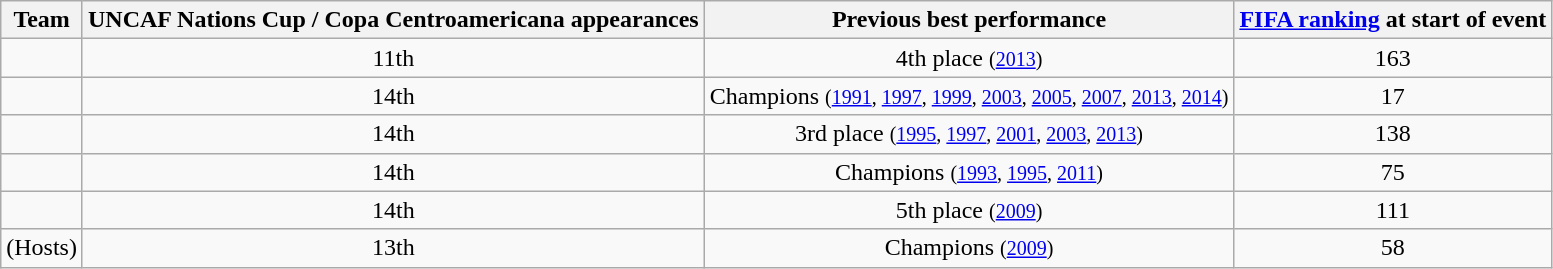<table class="wikitable">
<tr>
<th>Team</th>
<th>UNCAF Nations Cup / Copa Centroamericana appearances</th>
<th>Previous best performance</th>
<th><a href='#'>FIFA ranking</a> at start of event</th>
</tr>
<tr align=center>
<td align=left></td>
<td>11th</td>
<td>4th place <small> (<a href='#'>2013</a>) </small></td>
<td>163</td>
</tr>
<tr align=center>
<td align=left></td>
<td>14th</td>
<td>Champions <small> (<a href='#'>1991</a>, <a href='#'>1997</a>, <a href='#'>1999</a>, <a href='#'>2003</a>, <a href='#'>2005</a>, <a href='#'>2007</a>, <a href='#'>2013</a>, <a href='#'>2014</a>) </small></td>
<td>17</td>
</tr>
<tr align=center>
<td align=left></td>
<td>14th</td>
<td>3rd place <small> (<a href='#'>1995</a>, <a href='#'>1997</a>, <a href='#'>2001</a>, <a href='#'>2003</a>, <a href='#'>2013</a>) </small></td>
<td>138</td>
</tr>
<tr align=center>
<td align=left></td>
<td>14th</td>
<td>Champions <small> (<a href='#'>1993</a>, <a href='#'>1995</a>, <a href='#'>2011</a>) </small></td>
<td>75</td>
</tr>
<tr align=center>
<td align=left></td>
<td>14th</td>
<td>5th place <small> (<a href='#'>2009</a>) </small></td>
<td>111</td>
</tr>
<tr align=center>
<td align=left> (Hosts)</td>
<td>13th</td>
<td>Champions <small> (<a href='#'>2009</a>) </small></td>
<td>58</td>
</tr>
</table>
